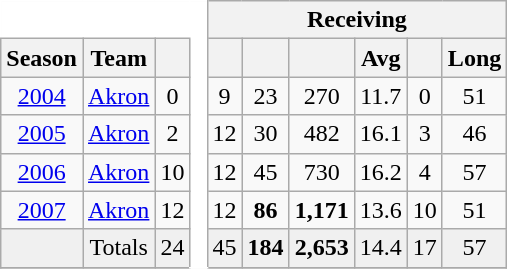<table class="wikitable" style="text-align:center">
<tr>
<th colspan=3 style="text-align:center; background:#fff; border-color:#fff #fff #aaa #fff"> </th>
<th rowspan=99 style="text-align:center; background:#fff; border-color:#fff #aaa"> </th>
<th colspan=6>Receiving</th>
</tr>
<tr>
<th>Season</th>
<th>Team</th>
<th></th>
<th></th>
<th></th>
<th></th>
<th>Avg</th>
<th></th>
<th>Long</th>
</tr>
<tr>
<td><a href='#'>2004</a></td>
<td><a href='#'>Akron</a></td>
<td>0</td>
<td>9</td>
<td>23</td>
<td>270</td>
<td>11.7</td>
<td>0</td>
<td>51</td>
</tr>
<tr>
<td><a href='#'>2005</a></td>
<td><a href='#'>Akron</a></td>
<td>2</td>
<td>12</td>
<td>30</td>
<td>482</td>
<td>16.1</td>
<td>3</td>
<td>46</td>
</tr>
<tr>
<td><a href='#'>2006</a></td>
<td><a href='#'>Akron</a></td>
<td>10</td>
<td>12</td>
<td>45</td>
<td>730</td>
<td>16.2</td>
<td>4</td>
<td>57</td>
</tr>
<tr>
<td><a href='#'>2007</a></td>
<td><a href='#'>Akron</a></td>
<td>12</td>
<td>12</td>
<td><strong>86</strong></td>
<td><strong>1,171</strong></td>
<td>13.6</td>
<td>10</td>
<td>51</td>
</tr>
<tr style="background:#f0f0f0;">
<td></td>
<td>Totals</td>
<td>24</td>
<td>45</td>
<td><strong>184</strong></td>
<td><strong>2,653</strong></td>
<td>14.4</td>
<td>17</td>
<td>57</td>
</tr>
<tr>
</tr>
</table>
